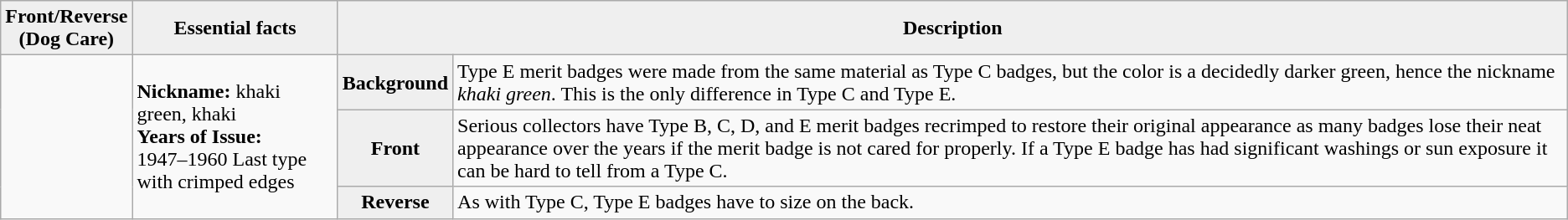<table class="wikitable">
<tr>
<th style="background:#efefef;">Front/Reverse<br>(Dog Care)</th>
<th style="background:#efefef;">Essential facts</th>
<th style="background:#efefef;" colspan=2>Description</th>
</tr>
<tr>
<td rowspan=3><br></td>
<td rowspan=3><strong>Nickname:</strong> khaki green, khaki <br> <strong>Years of Issue:</strong><br> 1947–1960 Last type with crimped edges</td>
<th style="background:#efefef;">Background</th>
<td>Type E merit badges were made from the same material as Type C badges, but the color is a decidedly darker green, hence the nickname <em>khaki green</em>. This is the only difference in Type C and Type E.</td>
</tr>
<tr>
<th style="background:#efefef;">Front</th>
<td>Serious collectors have Type B, C, D, and E merit badges recrimped to restore their original appearance as many badges lose their neat appearance over the years if the merit badge is not cared for properly. If a Type E badge has had significant washings or sun exposure it can be hard to tell from a Type C.</td>
</tr>
<tr>
<th style="background:#efefef;">Reverse</th>
<td>As with Type C, Type E badges have to size on the back.</td>
</tr>
</table>
